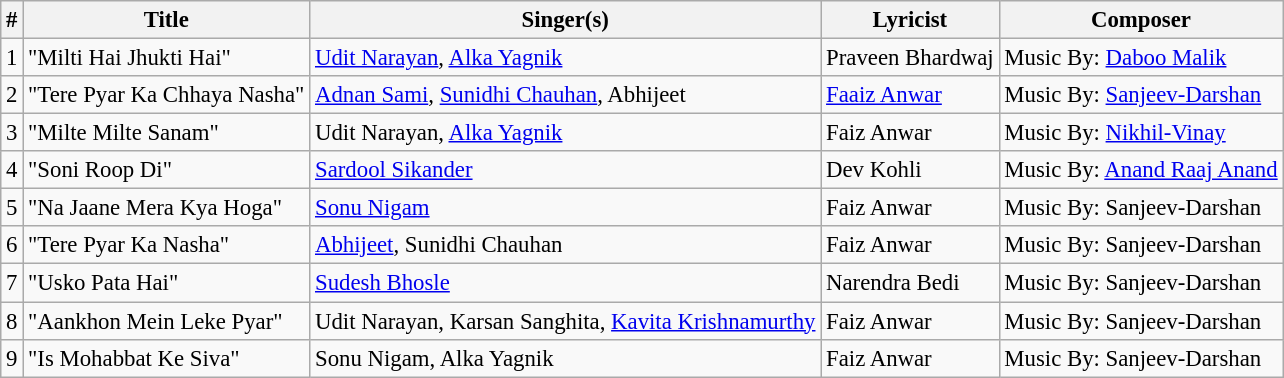<table class="wikitable" style="font-size:95%;">
<tr>
<th>#</th>
<th>Title</th>
<th>Singer(s)</th>
<th>Lyricist</th>
<th>Composer</th>
</tr>
<tr>
<td>1</td>
<td>"Milti Hai Jhukti Hai"</td>
<td><a href='#'>Udit Narayan</a>, <a href='#'>Alka Yagnik</a></td>
<td>Praveen Bhardwaj</td>
<td>Music By: <a href='#'>Daboo Malik</a></td>
</tr>
<tr>
<td>2</td>
<td>"Tere Pyar Ka Chhaya Nasha"</td>
<td><a href='#'>Adnan Sami</a>, <a href='#'>Sunidhi Chauhan</a>, Abhijeet</td>
<td><a href='#'>Faaiz Anwar</a></td>
<td>Music By: <a href='#'>Sanjeev-Darshan</a></td>
</tr>
<tr>
<td>3</td>
<td>"Milte Milte Sanam"</td>
<td>Udit Narayan, <a href='#'>Alka Yagnik</a></td>
<td>Faiz Anwar</td>
<td>Music By: <a href='#'>Nikhil-Vinay</a></td>
</tr>
<tr>
<td>4</td>
<td>"Soni Roop Di"</td>
<td><a href='#'>Sardool Sikander</a></td>
<td>Dev Kohli</td>
<td>Music By: <a href='#'>Anand Raaj Anand</a></td>
</tr>
<tr>
<td>5</td>
<td>"Na Jaane Mera Kya Hoga"</td>
<td><a href='#'>Sonu Nigam</a></td>
<td>Faiz Anwar</td>
<td>Music By: Sanjeev-Darshan</td>
</tr>
<tr>
<td>6</td>
<td>"Tere Pyar Ka Nasha"</td>
<td><a href='#'>Abhijeet</a>, Sunidhi Chauhan</td>
<td>Faiz Anwar</td>
<td>Music By: Sanjeev-Darshan</td>
</tr>
<tr>
<td>7</td>
<td>"Usko Pata Hai"</td>
<td><a href='#'>Sudesh Bhosle</a></td>
<td>Narendra Bedi</td>
<td>Music By: Sanjeev-Darshan</td>
</tr>
<tr>
<td>8</td>
<td>"Aankhon Mein Leke Pyar"</td>
<td>Udit Narayan, Karsan Sanghita, <a href='#'>Kavita Krishnamurthy</a></td>
<td>Faiz Anwar</td>
<td>Music By: Sanjeev-Darshan</td>
</tr>
<tr>
<td>9</td>
<td>"Is Mohabbat Ke Siva"</td>
<td>Sonu Nigam, Alka Yagnik</td>
<td>Faiz Anwar</td>
<td>Music By: Sanjeev-Darshan</td>
</tr>
</table>
